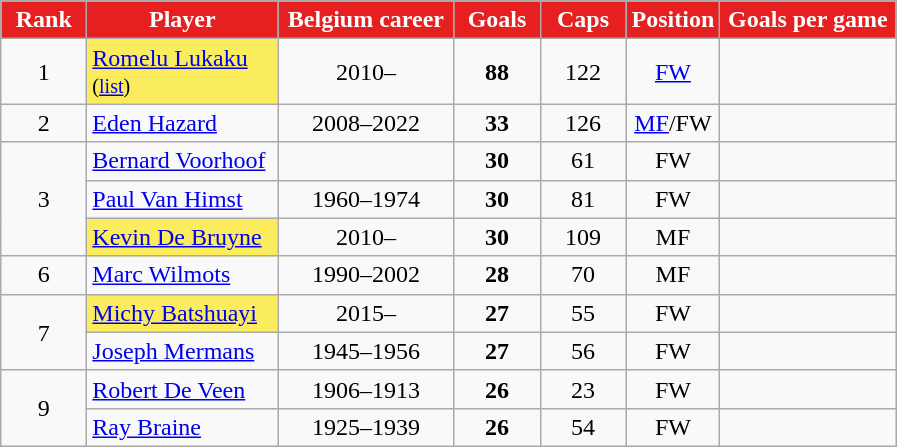<table class="wikitable sortable" style="text-align:center;">
<tr>
<th style="width:50px; background:#e62020; color:white;">Rank</th>
<th style="width:120px; background:#e62020; color:white;">Player</th>
<th style="width:110px; background:#e62020; color:white;">Belgium career</th>
<th style="width:50px; background:#e62020; color:white;">Goals</th>
<th style="width:50px; background:#e62020; color:white;">Caps</th>
<th style="width:50px; background:#e62020; color:white;">Position</th>
<th style="width:110px; background:#e62020; color:white;">Goals per game</th>
</tr>
<tr>
<td>1</td>
<td style="text-align:left;background:#fbec5d"><a href='#'>Romelu Lukaku</a> <small>(<a href='#'>list</a>)</small></td>
<td>2010–</td>
<td><strong>88</strong></td>
<td>122</td>
<td><a href='#'>FW</a></td>
<td></td>
</tr>
<tr>
<td>2</td>
<td style="text-align:left;"><a href='#'>Eden Hazard</a></td>
<td>2008–2022</td>
<td><strong>33</strong></td>
<td>126</td>
<td><a href='#'>MF</a>/FW</td>
<td></td>
</tr>
<tr>
<td rowspan="3">3</td>
<td style="text-align:left;"><a href='#'>Bernard Voorhoof</a></td>
<td></td>
<td><strong>30</strong></td>
<td>61</td>
<td>FW</td>
<td></td>
</tr>
<tr>
<td style="text-align:left;"><a href='#'>Paul Van Himst</a></td>
<td>1960–1974</td>
<td><strong>30</strong></td>
<td>81</td>
<td>FW</td>
<td></td>
</tr>
<tr>
<td style="text-align:left;background:#fbec5d"><a href='#'>Kevin De Bruyne</a></td>
<td>2010–</td>
<td><strong>30</strong></td>
<td>109</td>
<td>MF</td>
<td></td>
</tr>
<tr>
<td>6</td>
<td style="text-align:left;"><a href='#'>Marc Wilmots</a></td>
<td>1990–2002</td>
<td><strong>28</strong></td>
<td>70</td>
<td>MF</td>
<td></td>
</tr>
<tr>
<td rowspan="2">7</td>
<td style="text-align:left;background:#fbec5d"><a href='#'>Michy Batshuayi</a></td>
<td>2015–</td>
<td><strong>27</strong></td>
<td>55</td>
<td>FW</td>
<td></td>
</tr>
<tr>
<td style="text-align:left;"><a href='#'>Joseph Mermans</a></td>
<td>1945–1956</td>
<td><strong>27</strong></td>
<td>56</td>
<td>FW</td>
<td></td>
</tr>
<tr>
<td rowspan="2">9</td>
<td style="text-align:left;"><a href='#'>Robert De Veen</a></td>
<td>1906–1913</td>
<td><strong>26</strong></td>
<td>23</td>
<td>FW</td>
<td></td>
</tr>
<tr>
<td style="text-align:left;"><a href='#'>Ray Braine</a></td>
<td>1925–1939</td>
<td><strong>26</strong></td>
<td>54</td>
<td>FW</td>
<td></td>
</tr>
</table>
